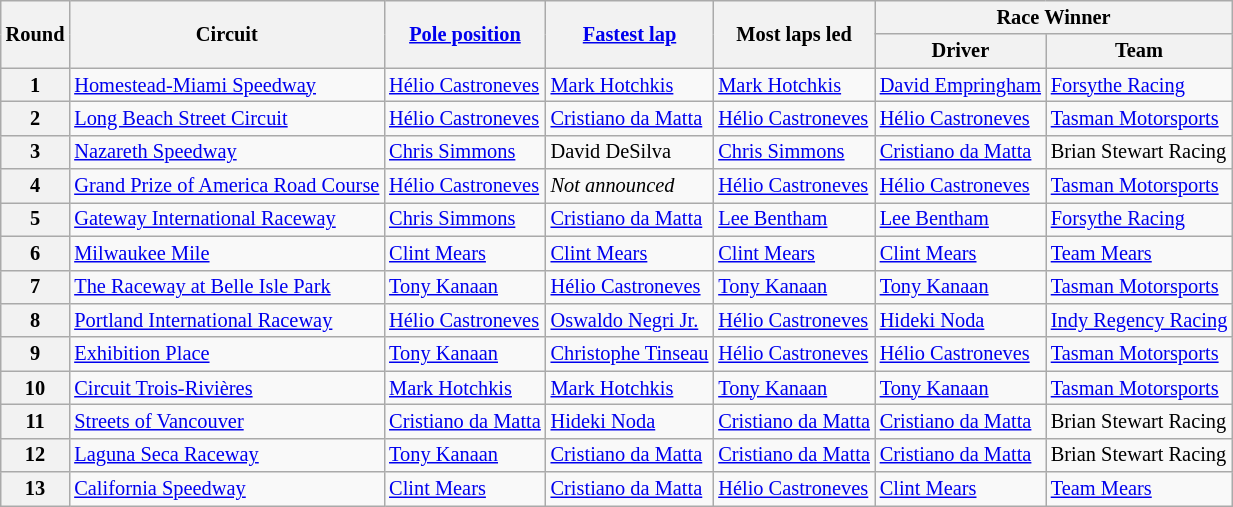<table class="wikitable" style="font-size: 85%">
<tr>
<th rowspan="2">Round</th>
<th rowspan="2">Circuit</th>
<th rowspan="2"><a href='#'>Pole position</a></th>
<th rowspan="2"><a href='#'>Fastest lap</a></th>
<th rowspan="2">Most laps led</th>
<th colspan="2">Race Winner</th>
</tr>
<tr>
<th>Driver</th>
<th>Team</th>
</tr>
<tr>
<th>1</th>
<td> <a href='#'>Homestead-Miami Speedway</a></td>
<td nowrap> <a href='#'>Hélio Castroneves</a></td>
<td nowrap=""> <a href='#'>Mark Hotchkis</a></td>
<td nowrap=""> <a href='#'>Mark Hotchkis</a></td>
<td nowrap> <a href='#'>David Empringham</a></td>
<td><a href='#'>Forsythe Racing</a></td>
</tr>
<tr>
<th>2</th>
<td> <a href='#'>Long Beach Street Circuit</a></td>
<td> <a href='#'>Hélio Castroneves</a></td>
<td> <a href='#'>Cristiano da Matta</a></td>
<td> <a href='#'>Hélio Castroneves</a></td>
<td> <a href='#'>Hélio Castroneves</a></td>
<td nowrap=""><a href='#'>Tasman Motorsports</a></td>
</tr>
<tr>
<th>3</th>
<td> <a href='#'>Nazareth Speedway</a></td>
<td> <a href='#'>Chris Simmons</a></td>
<td> David DeSilva</td>
<td> <a href='#'>Chris Simmons</a></td>
<td> <a href='#'>Cristiano da Matta</a></td>
<td>Brian Stewart Racing</td>
</tr>
<tr>
<th>4</th>
<td nowrap> <a href='#'>Grand Prize of America Road Course</a></td>
<td> <a href='#'>Hélio Castroneves</a></td>
<td><em>Not announced</em></td>
<td> <a href='#'>Hélio Castroneves</a></td>
<td> <a href='#'>Hélio Castroneves</a></td>
<td><a href='#'>Tasman Motorsports</a></td>
</tr>
<tr>
<th>5</th>
<td> <a href='#'>Gateway International Raceway</a></td>
<td> <a href='#'>Chris Simmons</a></td>
<td> <a href='#'>Cristiano da Matta</a></td>
<td> <a href='#'>Lee Bentham</a></td>
<td> <a href='#'>Lee Bentham</a></td>
<td><a href='#'>Forsythe Racing</a></td>
</tr>
<tr>
<th>6</th>
<td> <a href='#'>Milwaukee Mile</a></td>
<td> <a href='#'>Clint Mears</a></td>
<td> <a href='#'>Clint Mears</a></td>
<td> <a href='#'>Clint Mears</a></td>
<td> <a href='#'>Clint Mears</a></td>
<td><a href='#'>Team Mears</a></td>
</tr>
<tr>
<th>7</th>
<td> <a href='#'>The Raceway at Belle Isle Park</a></td>
<td> <a href='#'>Tony Kanaan</a></td>
<td> <a href='#'>Hélio Castroneves</a></td>
<td> <a href='#'>Tony Kanaan</a></td>
<td> <a href='#'>Tony Kanaan</a></td>
<td><a href='#'>Tasman Motorsports</a></td>
</tr>
<tr>
<th>8</th>
<td> <a href='#'>Portland International Raceway</a></td>
<td> <a href='#'>Hélio Castroneves</a></td>
<td> <a href='#'>Oswaldo Negri Jr.</a></td>
<td> <a href='#'>Hélio Castroneves</a></td>
<td> <a href='#'>Hideki Noda</a></td>
<td nowrap><a href='#'>Indy Regency Racing</a></td>
</tr>
<tr>
<th>9</th>
<td> <a href='#'>Exhibition Place</a></td>
<td> <a href='#'>Tony Kanaan</a></td>
<td nowrap> <a href='#'>Christophe Tinseau</a></td>
<td> <a href='#'>Hélio Castroneves</a></td>
<td nowrap=""> <a href='#'>Hélio Castroneves</a></td>
<td><a href='#'>Tasman Motorsports</a></td>
</tr>
<tr>
<th>10</th>
<td> <a href='#'>Circuit Trois-Rivières</a></td>
<td nowrap=""> <a href='#'>Mark Hotchkis</a></td>
<td> <a href='#'>Mark Hotchkis</a></td>
<td> <a href='#'>Tony Kanaan</a></td>
<td> <a href='#'>Tony Kanaan</a></td>
<td><a href='#'>Tasman Motorsports</a></td>
</tr>
<tr>
<th>11</th>
<td> <a href='#'>Streets of Vancouver</a></td>
<td nowrap> <a href='#'>Cristiano da Matta</a></td>
<td> <a href='#'>Hideki Noda</a></td>
<td nowrap> <a href='#'>Cristiano da Matta</a></td>
<td nowrap> <a href='#'>Cristiano da Matta</a></td>
<td>Brian Stewart Racing</td>
</tr>
<tr>
<th>12</th>
<td> <a href='#'>Laguna Seca Raceway</a></td>
<td> <a href='#'>Tony Kanaan</a></td>
<td> <a href='#'>Cristiano da Matta</a></td>
<td> <a href='#'>Cristiano da Matta</a></td>
<td> <a href='#'>Cristiano da Matta</a></td>
<td>Brian Stewart Racing</td>
</tr>
<tr>
<th>13</th>
<td> <a href='#'>California Speedway</a></td>
<td nowrap=""> <a href='#'>Clint Mears</a></td>
<td> <a href='#'>Cristiano da Matta</a></td>
<td nowrap=""> <a href='#'>Hélio Castroneves</a></td>
<td nowrap=""> <a href='#'>Clint Mears</a></td>
<td nowrap=""><a href='#'>Team Mears</a></td>
</tr>
</table>
